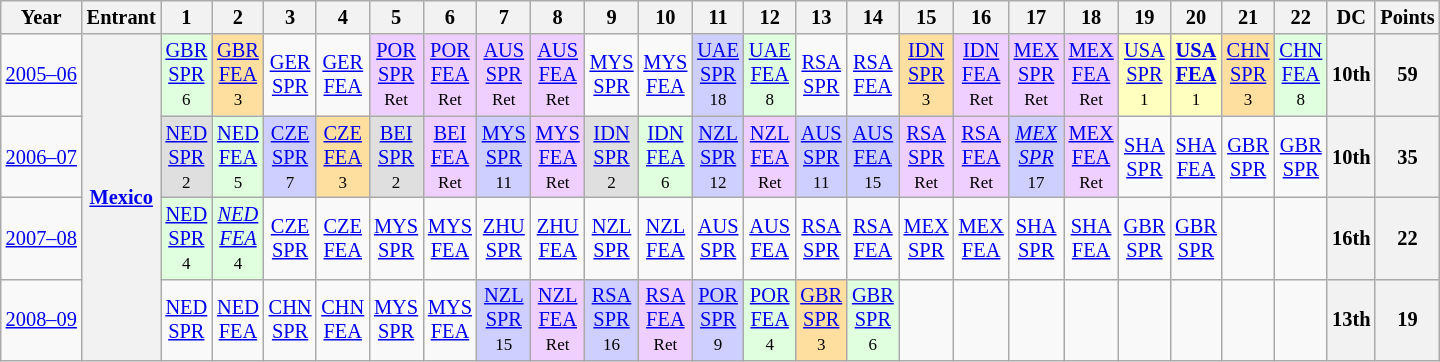<table class="wikitable" style="text-align:center; font-size:85%">
<tr>
<th>Year</th>
<th>Entrant</th>
<th>1</th>
<th>2</th>
<th>3</th>
<th>4</th>
<th>5</th>
<th>6</th>
<th>7</th>
<th>8</th>
<th>9</th>
<th>10</th>
<th>11</th>
<th>12</th>
<th>13</th>
<th>14</th>
<th>15</th>
<th>16</th>
<th>17</th>
<th>18</th>
<th>19</th>
<th>20</th>
<th>21</th>
<th>22</th>
<th>DC</th>
<th>Points</th>
</tr>
<tr>
<td nowrap><a href='#'>2005–06</a></td>
<th rowspan=4 nowrap><a href='#'>Mexico</a></th>
<td style="background:#DFFFDF;"><a href='#'>GBR<br>SPR</a><br><small>6</small></td>
<td style="background:#FFDF9F;"><a href='#'>GBR<br>FEA</a><br><small>3</small></td>
<td><a href='#'>GER<br>SPR</a></td>
<td><a href='#'>GER<br>FEA</a></td>
<td style="background:#EFCFFF;"><a href='#'>POR<br>SPR</a><br><small>Ret</small></td>
<td style="background:#EFCFFF;"><a href='#'>POR<br>FEA</a><br><small>Ret</small></td>
<td style="background:#EFCFFF;"><a href='#'>AUS<br>SPR</a><br><small>Ret</small></td>
<td style="background:#EFCFFF;"><a href='#'>AUS<br>FEA</a><br><small>Ret</small></td>
<td><a href='#'>MYS<br>SPR</a></td>
<td><a href='#'>MYS<br>FEA</a></td>
<td style="background:#CFCFFF;"><a href='#'>UAE<br>SPR</a><br><small>18</small></td>
<td style="background:#DFFFDF;"><a href='#'>UAE<br>FEA</a><br><small>8</small></td>
<td><a href='#'>RSA<br>SPR</a></td>
<td><a href='#'>RSA<br>FEA</a></td>
<td style="background:#FFDF9F;"><a href='#'>IDN<br>SPR</a><br><small>3</small></td>
<td style="background:#EFCFFF;"><a href='#'>IDN<br>FEA</a><br><small>Ret</small></td>
<td style="background:#EFCFFF;"><a href='#'>MEX<br>SPR</a><br><small>Ret</small></td>
<td style="background:#EFCFFF;"><a href='#'>MEX<br>FEA</a><br><small>Ret</small></td>
<td style="background:#FFFFBF;"><a href='#'>USA<br>SPR</a><br><small>1</small></td>
<td style="background:#FFFFBF;"><strong><a href='#'>USA<br>FEA</a></strong><br><small>1</small></td>
<td style="background:#FFDF9F;"><a href='#'>CHN<br>SPR</a><br><small>3</small></td>
<td style="background:#DFFFDF;"><a href='#'>CHN<br>FEA</a><br><small>8</small></td>
<th>10th</th>
<th>59</th>
</tr>
<tr>
<td nowrap><a href='#'>2006–07</a></td>
<td style="background:#DFDFDF;"><a href='#'>NED<br>SPR</a><br><small>2</small></td>
<td style="background:#DFFFDF;"><a href='#'>NED<br>FEA</a><br><small>5</small></td>
<td style="background:#CFCFFF;"><a href='#'>CZE<br>SPR</a><br><small>7</small></td>
<td style="background:#FFDF9F;"><a href='#'>CZE<br>FEA</a><br><small>3</small></td>
<td style="background:#DFDFDF;"><a href='#'>BEI<br>SPR</a><br><small>2</small></td>
<td style="background:#EFCFFF;"><a href='#'>BEI<br>FEA</a><br><small>Ret</small></td>
<td style="background:#CFCFFF;"><a href='#'>MYS<br>SPR</a><br><small>11</small></td>
<td style="background:#EFCFFF;"><a href='#'>MYS<br>FEA</a><br><small>Ret</small></td>
<td style="background:#DFDFDF;"><a href='#'>IDN<br>SPR</a><br><small>2</small></td>
<td style="background:#DFFFDF;"><a href='#'>IDN<br>FEA</a><br><small>6</small></td>
<td style="background:#CFCFFF;"><a href='#'>NZL<br>SPR</a><br><small>12</small></td>
<td style="background:#EFCFFF;"><a href='#'>NZL<br>FEA</a><br><small>Ret</small></td>
<td style="background:#CFCFFF;"><a href='#'>AUS<br>SPR</a><br><small>11</small></td>
<td style="background:#CFCFFF;"><a href='#'>AUS<br>FEA</a><br><small>15</small></td>
<td style="background:#EFCFFF;"><a href='#'>RSA<br>SPR</a><br><small>Ret</small></td>
<td style="background:#EFCFFF;"><a href='#'>RSA<br>FEA</a><br><small>Ret</small></td>
<td style="background:#CFCFFF;"><em><a href='#'>MEX<br>SPR</a></em><br><small>17</small></td>
<td style="background:#EFCFFF;"><a href='#'>MEX<br>FEA</a><br><small>Ret</small></td>
<td><a href='#'>SHA<br>SPR</a></td>
<td><a href='#'>SHA<br>FEA</a></td>
<td><a href='#'>GBR<br>SPR</a></td>
<td><a href='#'>GBR<br>SPR</a></td>
<th>10th</th>
<th>35</th>
</tr>
<tr>
<td nowrap><a href='#'>2007–08</a></td>
<td style="background:#DFFFDF;"><a href='#'>NED<br>SPR</a><br><small>4</small></td>
<td style="background:#DFFFDF;"><em><a href='#'>NED<br>FEA</a></em><br><small>4</small></td>
<td><a href='#'>CZE<br>SPR</a></td>
<td><a href='#'>CZE<br>FEA</a></td>
<td><a href='#'>MYS<br>SPR</a></td>
<td><a href='#'>MYS<br>FEA</a></td>
<td><a href='#'>ZHU<br>SPR</a></td>
<td><a href='#'>ZHU<br>FEA</a></td>
<td><a href='#'>NZL<br>SPR</a></td>
<td><a href='#'>NZL<br>FEA</a></td>
<td><a href='#'>AUS<br>SPR</a></td>
<td><a href='#'>AUS<br>FEA</a></td>
<td><a href='#'>RSA<br>SPR</a></td>
<td><a href='#'>RSA<br>FEA</a></td>
<td><a href='#'>MEX<br>SPR</a></td>
<td><a href='#'>MEX<br>FEA</a></td>
<td><a href='#'>SHA<br>SPR</a></td>
<td><a href='#'>SHA<br>FEA</a></td>
<td><a href='#'>GBR<br>SPR</a></td>
<td><a href='#'>GBR<br>SPR</a></td>
<td></td>
<td></td>
<th>16th</th>
<th>22</th>
</tr>
<tr>
<td nowrap><a href='#'>2008–09</a></td>
<td><a href='#'>NED<br>SPR</a></td>
<td><a href='#'>NED<br>FEA</a></td>
<td><a href='#'>CHN<br>SPR</a></td>
<td><a href='#'>CHN<br>FEA</a></td>
<td><a href='#'>MYS<br>SPR</a></td>
<td><a href='#'>MYS<br>FEA</a></td>
<td style="background:#CFCFFF;"><a href='#'>NZL<br>SPR</a><br><small>15</small></td>
<td style="background:#EFCFFF;"><a href='#'>NZL<br>FEA</a><br><small>Ret</small></td>
<td style="background:#CFCFFF;"><a href='#'>RSA<br>SPR</a><br><small>16</small></td>
<td style="background:#EFCFFF;"><a href='#'>RSA<br>FEA</a><br><small>Ret</small></td>
<td style="background:#CFCFFF;"><a href='#'>POR<br>SPR</a><br><small>9</small></td>
<td style="background:#DFFFDF;"><a href='#'>POR<br>FEA</a><br><small>4</small></td>
<td style="background:#FFDF9F;"><a href='#'>GBR<br>SPR</a><br><small>3</small></td>
<td style="background:#DFFFDF;"><a href='#'>GBR<br>SPR</a><br><small>6</small></td>
<td></td>
<td></td>
<td></td>
<td></td>
<td></td>
<td></td>
<td></td>
<td></td>
<th>13th</th>
<th>19</th>
</tr>
</table>
